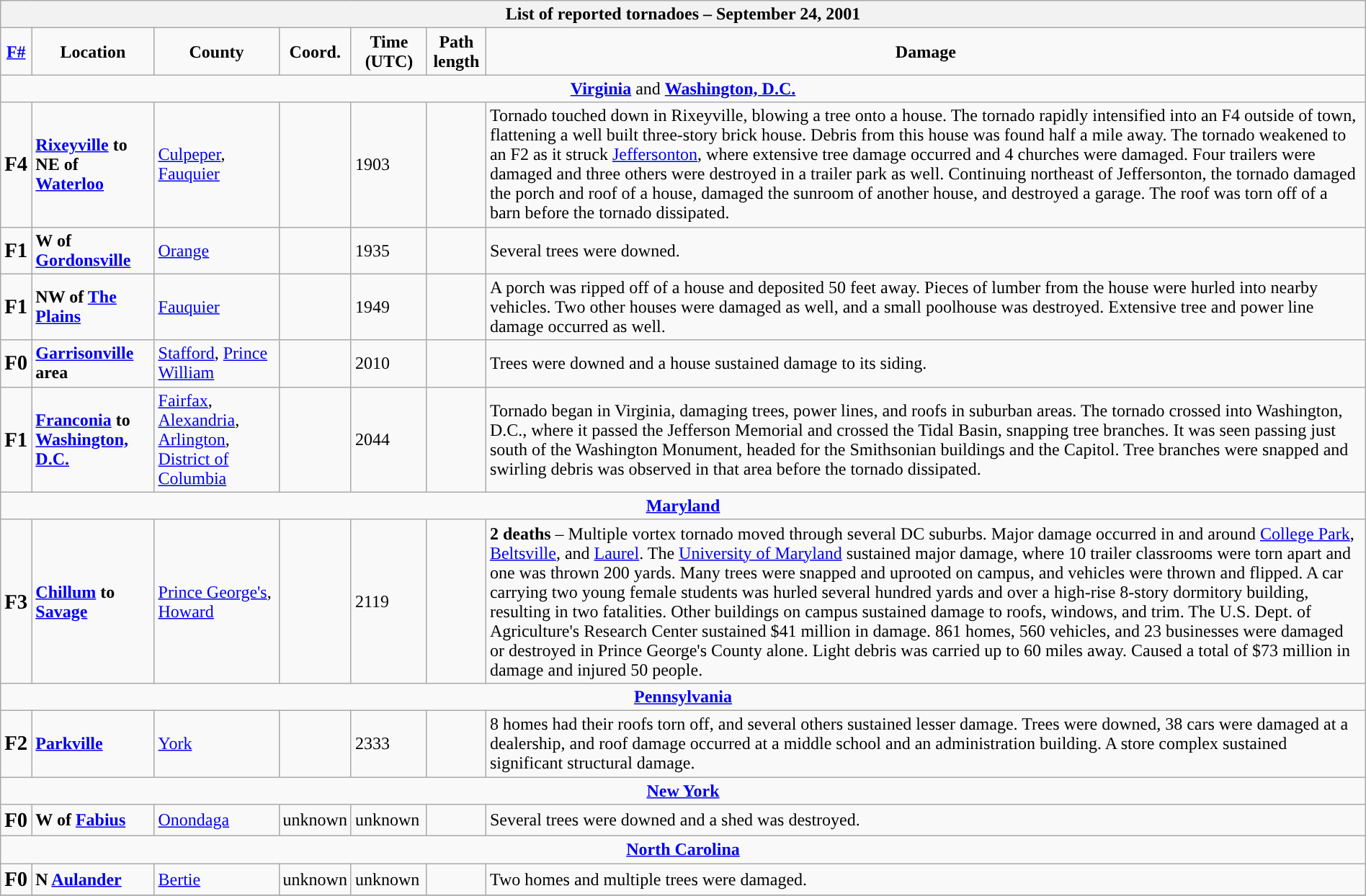<table class="wikitable collapsible" width="100%">
<tr>
<th colspan="7">List of reported tornadoes – September 24, 2001</th>
</tr>
<tr style="text-align:center;">
<td><strong><a href='#'>F#</a></strong></td>
<td><strong>Location</strong></td>
<td><strong>County</strong></td>
<td><strong>Coord.</strong></td>
<td><strong>Time (UTC)</strong></td>
<td><strong>Path length</strong></td>
<td><strong>Damage</strong></td>
</tr>
<tr>
<td colspan="7" align=center><strong><a href='#'>Virginia</a></strong> and <strong><a href='#'>Washington, D.C.</a></strong></td>
</tr>
<tr>
<td><big><strong>F4</strong></big></td>
<td><strong><a href='#'>Rixeyville</a> to NE of <a href='#'>Waterloo</a></strong></td>
<td><a href='#'>Culpeper</a>, <a href='#'>Fauquier</a></td>
<td></td>
<td>1903</td>
<td></td>
<td>Tornado touched down in Rixeyville, blowing a tree onto a house. The tornado rapidly intensified into an F4 outside of town, flattening a well built three-story brick house. Debris from this house was found half a mile away. The tornado weakened to an F2 as it struck <a href='#'>Jeffersonton</a>, where extensive tree damage occurred and 4 churches were damaged. Four trailers were damaged and three others were destroyed in a trailer park as well. Continuing northeast of Jeffersonton, the tornado damaged the porch and roof of a house, damaged the sunroom of another house, and destroyed a garage. The roof was torn off of a barn before the tornado dissipated.</td>
</tr>
<tr>
<td><big><strong>F1</strong></big></td>
<td><strong>W of <a href='#'>Gordonsville</a></strong></td>
<td><a href='#'>Orange</a></td>
<td></td>
<td>1935</td>
<td></td>
<td>Several trees were downed.</td>
</tr>
<tr>
<td><big><strong>F1</strong></big></td>
<td><strong>NW of <a href='#'>The Plains</a></strong></td>
<td><a href='#'>Fauquier</a></td>
<td></td>
<td>1949</td>
<td></td>
<td>A porch was ripped off of a house and deposited 50 feet away. Pieces of lumber from the house were hurled into nearby vehicles. Two other houses were damaged as well, and a small poolhouse was destroyed. Extensive tree and power line damage occurred as well.</td>
</tr>
<tr>
<td><big><strong>F0</strong></big></td>
<td><strong><a href='#'>Garrisonville</a> area</strong></td>
<td><a href='#'>Stafford</a>, <a href='#'>Prince William</a></td>
<td></td>
<td>2010</td>
<td></td>
<td>Trees were downed and a house sustained damage to its siding.</td>
</tr>
<tr>
<td><big><strong>F1</strong></big></td>
<td><strong><a href='#'>Franconia</a> to <a href='#'>Washington, D.C.</a></strong></td>
<td><a href='#'>Fairfax</a>, <a href='#'>Alexandria</a>, <a href='#'>Arlington</a>, <a href='#'>District of Columbia</a></td>
<td></td>
<td>2044</td>
<td></td>
<td>Tornado began in Virginia, damaging trees, power lines, and roofs in suburban areas. The tornado crossed into Washington, D.C., where it passed the Jefferson Memorial and crossed the Tidal Basin, snapping tree branches. It was seen passing just south of the Washington Monument, headed for the Smithsonian buildings and the Capitol. Tree branches were snapped and swirling debris was observed in that area before the tornado dissipated.</td>
</tr>
<tr>
<td colspan="7" align=center><strong><a href='#'>Maryland</a></strong></td>
</tr>
<tr>
<td><big><strong>F3</strong></big></td>
<td><strong><a href='#'>Chillum</a> to <a href='#'>Savage</a></strong></td>
<td><a href='#'>Prince George's</a>, <a href='#'>Howard</a></td>
<td></td>
<td>2119</td>
<td></td>
<td><strong>2 deaths</strong> – Multiple vortex tornado moved through several DC suburbs. Major damage occurred in and around <a href='#'>College Park</a>, <a href='#'>Beltsville</a>, and <a href='#'>Laurel</a>. The <a href='#'>University of Maryland</a> sustained major damage, where 10 trailer classrooms were torn apart and one was thrown 200 yards. Many trees were snapped and uprooted on campus, and vehicles were thrown and flipped. A car carrying two young female students was hurled several hundred yards and over a high-rise 8-story dormitory building, resulting in two fatalities. Other buildings on campus sustained damage to roofs, windows, and trim. The U.S. Dept. of Agriculture's Research Center sustained $41 million in damage. 861 homes, 560 vehicles, and 23 businesses were damaged or destroyed in Prince George's County alone. Light debris was carried up to 60 miles away. Caused a total of $73 million in damage and injured 50 people.</td>
</tr>
<tr>
<td colspan="7" align=center><strong><a href='#'>Pennsylvania</a></strong></td>
</tr>
<tr>
<td><big><strong>F2</strong></big></td>
<td><strong><a href='#'>Parkville</a></strong></td>
<td><a href='#'>York</a></td>
<td></td>
<td>2333</td>
<td></td>
<td>8 homes had their roofs torn off, and several others sustained lesser damage. Trees were downed, 38 cars were damaged at a dealership, and roof damage occurred at a middle school and an administration building. A store complex sustained significant structural damage.</td>
</tr>
<tr>
<td colspan="7" align=center><strong><a href='#'>New York</a></strong></td>
</tr>
<tr>
<td><big><strong>F0</strong></big></td>
<td><strong>W of <a href='#'>Fabius</a></strong></td>
<td><a href='#'>Onondaga</a></td>
<td>unknown</td>
<td>unknown</td>
<td></td>
<td>Several trees were downed and a shed was destroyed.</td>
</tr>
<tr>
<td colspan="7" align=center><strong><a href='#'>North Carolina</a></strong></td>
</tr>
<tr>
<td><big><strong>F0</strong></big></td>
<td><strong>N <a href='#'>Aulander</a></strong></td>
<td><a href='#'>Bertie</a></td>
<td>unknown</td>
<td>unknown</td>
<td></td>
<td>Two homes and multiple trees were damaged.</td>
</tr>
<tr>
</tr>
</table>
